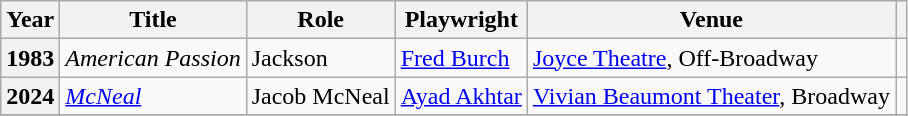<table class="wikitable plainrowheaders" style="margin-right: 0;">
<tr>
<th scope="col">Year</th>
<th scope="col">Title</th>
<th scope="col">Role</th>
<th scope="col">Playwright</th>
<th scope="col" class="unsortable">Venue</th>
<th scope="col" class="unsortable"></th>
</tr>
<tr>
<th scope="row">1983</th>
<td><em>American Passion</em></td>
<td>Jackson</td>
<td><a href='#'>Fred Burch</a></td>
<td><a href='#'>Joyce Theatre</a>, Off-Broadway</td>
<td></td>
</tr>
<tr>
<th scope="row">2024</th>
<td><em><a href='#'>McNeal</a></em></td>
<td>Jacob McNeal</td>
<td><a href='#'>Ayad Akhtar</a></td>
<td><a href='#'>Vivian Beaumont Theater</a>, Broadway</td>
<td></td>
</tr>
<tr>
</tr>
</table>
